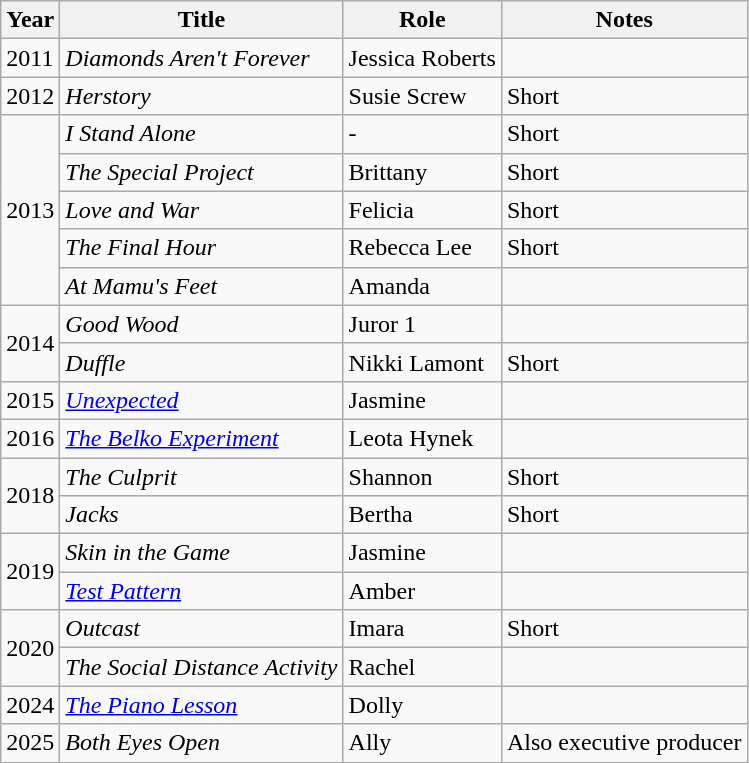<table class="wikitable sortable">
<tr>
<th>Year</th>
<th>Title</th>
<th>Role</th>
<th class="unsortable">Notes</th>
</tr>
<tr>
<td>2011</td>
<td><em>Diamonds Aren't Forever</em></td>
<td>Jessica Roberts</td>
<td></td>
</tr>
<tr>
<td>2012</td>
<td><em>Herstory</em></td>
<td>Susie Screw</td>
<td>Short</td>
</tr>
<tr>
<td rowspan="5">2013</td>
<td><em>I Stand Alone</em></td>
<td>-</td>
<td>Short</td>
</tr>
<tr>
<td><em>The Special Project</em></td>
<td>Brittany</td>
<td>Short</td>
</tr>
<tr>
<td><em>Love and War</em></td>
<td>Felicia</td>
<td>Short</td>
</tr>
<tr>
<td><em>The Final Hour</em></td>
<td>Rebecca Lee</td>
<td>Short</td>
</tr>
<tr>
<td><em>At Mamu's Feet</em></td>
<td>Amanda</td>
<td></td>
</tr>
<tr>
<td rowspan="2">2014</td>
<td><em>Good Wood</em></td>
<td>Juror 1</td>
<td></td>
</tr>
<tr>
<td><em>Duffle</em></td>
<td>Nikki Lamont</td>
<td>Short</td>
</tr>
<tr>
<td>2015</td>
<td><em><a href='#'>Unexpected</a></em></td>
<td>Jasmine</td>
<td></td>
</tr>
<tr>
<td>2016</td>
<td><em><a href='#'>The Belko Experiment</a></em></td>
<td>Leota Hynek</td>
<td></td>
</tr>
<tr>
<td rowspan="2">2018</td>
<td><em>The Culprit</em></td>
<td>Shannon</td>
<td>Short</td>
</tr>
<tr>
<td><em>Jacks</em></td>
<td>Bertha</td>
<td>Short</td>
</tr>
<tr>
<td rowspan="2">2019</td>
<td><em>Skin in the Game</em></td>
<td>Jasmine</td>
<td></td>
</tr>
<tr>
<td><em><a href='#'>Test Pattern</a></em></td>
<td>Amber</td>
<td></td>
</tr>
<tr>
<td rowspan="2">2020</td>
<td><em>Outcast</em></td>
<td>Imara</td>
<td>Short</td>
</tr>
<tr>
<td><em>The Social Distance Activity</em></td>
<td>Rachel</td>
<td></td>
</tr>
<tr>
<td>2024</td>
<td><em><a href='#'>The Piano Lesson</a></em></td>
<td>Dolly</td>
<td></td>
</tr>
<tr>
<td>2025</td>
<td><em>Both Eyes Open</em></td>
<td>Ally</td>
<td>Also executive producer</td>
</tr>
</table>
